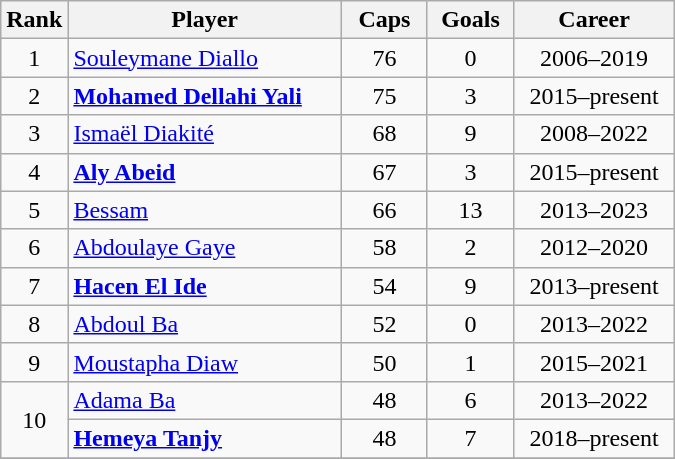<table class="wikitable sortable" style="text-align:center;">
<tr>
<th width=30px>Rank</th>
<th style="width:175px;">Player</th>
<th width=50px>Caps</th>
<th width=50px>Goals</th>
<th style="width:100px;">Career</th>
</tr>
<tr>
<td>1</td>
<td align=left><a href='#'>Souleymane Diallo</a></td>
<td>76</td>
<td>0</td>
<td>2006–2019</td>
</tr>
<tr>
<td>2</td>
<td align=left><strong><a href='#'>Mohamed Dellahi Yali</a></strong></td>
<td>75</td>
<td>3</td>
<td>2015–present</td>
</tr>
<tr>
<td>3</td>
<td align=left><a href='#'>Ismaël Diakité</a></td>
<td>68</td>
<td>9</td>
<td>2008–2022</td>
</tr>
<tr>
<td>4</td>
<td align=left><strong><a href='#'>Aly Abeid</a></strong></td>
<td>67</td>
<td>3</td>
<td>2015–present</td>
</tr>
<tr>
<td>5</td>
<td align=left><a href='#'>Bessam</a></td>
<td>66</td>
<td>13</td>
<td>2013–2023</td>
</tr>
<tr>
<td>6</td>
<td align=left><a href='#'>Abdoulaye Gaye</a></td>
<td>58</td>
<td>2</td>
<td>2012–2020</td>
</tr>
<tr>
<td>7</td>
<td align=left><strong><a href='#'>Hacen El Ide</a></strong></td>
<td>54</td>
<td>9</td>
<td>2013–present</td>
</tr>
<tr>
<td>8</td>
<td align=left><a href='#'>Abdoul Ba</a></td>
<td>52</td>
<td>0</td>
<td>2013–2022</td>
</tr>
<tr>
<td>9</td>
<td align=left><a href='#'>Moustapha Diaw</a></td>
<td>50</td>
<td>1</td>
<td>2015–2021</td>
</tr>
<tr>
<td rowspan=2>10</td>
<td align=left><a href='#'>Adama Ba</a></td>
<td>48</td>
<td>6</td>
<td>2013–2022</td>
</tr>
<tr>
<td align=left><strong><a href='#'>Hemeya Tanjy</a></strong></td>
<td>48</td>
<td>7</td>
<td>2018–present</td>
</tr>
<tr>
</tr>
</table>
